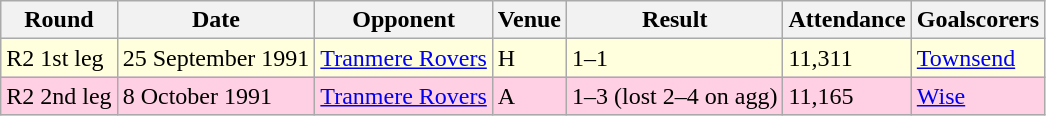<table class="wikitable">
<tr>
<th>Round</th>
<th>Date</th>
<th>Opponent</th>
<th>Venue</th>
<th>Result</th>
<th>Attendance</th>
<th>Goalscorers</th>
</tr>
<tr style="background-color: #ffffdd;">
<td>R2 1st leg</td>
<td>25 September 1991</td>
<td><a href='#'>Tranmere Rovers</a></td>
<td>H</td>
<td>1–1</td>
<td>11,311</td>
<td><a href='#'>Townsend</a></td>
</tr>
<tr style="background-color: #ffd0e3;">
<td>R2 2nd leg</td>
<td>8 October 1991</td>
<td><a href='#'>Tranmere Rovers</a></td>
<td>A</td>
<td>1–3 (lost 2–4 on agg)</td>
<td>11,165</td>
<td><a href='#'>Wise</a></td>
</tr>
</table>
